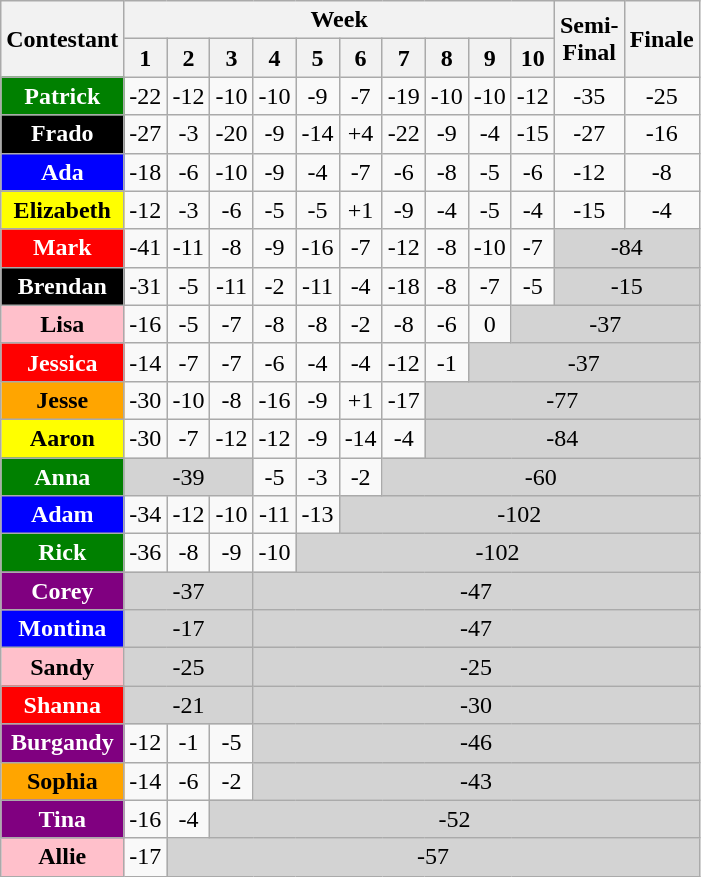<table class="wikitable" style="text-align:center" align="center">
<tr>
<th rowspan=2>Contestant</th>
<th colspan=10>Week</th>
<th rowspan=2>Semi-<br>Final</th>
<th rowspan=2>Finale</th>
</tr>
<tr>
<th>1</th>
<th>2</th>
<th>3</th>
<th>4</th>
<th>5</th>
<th>6</th>
<th>7</th>
<th>8</th>
<th>9</th>
<th>10</th>
</tr>
<tr>
<td style="background:green; color:white"><strong>Patrick</strong></td>
<td>-22</td>
<td>-12</td>
<td>-10</td>
<td>-10</td>
<td>-9</td>
<td>-7</td>
<td>-19</td>
<td>-10</td>
<td>-10</td>
<td>-12</td>
<td>-35</td>
<td>-25</td>
</tr>
<tr>
<td style="background:black; color:white"><strong>Frado</strong></td>
<td>-27</td>
<td>-3</td>
<td>-20</td>
<td>-9</td>
<td>-14</td>
<td>+4</td>
<td>-22</td>
<td>-9</td>
<td>-4</td>
<td>-15</td>
<td>-27</td>
<td>-16</td>
</tr>
<tr>
<td style="background:blue; color:white"><strong>Ada</strong></td>
<td>-18</td>
<td>-6</td>
<td>-10</td>
<td>-9</td>
<td>-4</td>
<td>-7</td>
<td>-6</td>
<td>-8</td>
<td>-5</td>
<td>-6</td>
<td>-12</td>
<td>-8</td>
</tr>
<tr>
<td style="background:yellow; color:black"><strong>Elizabeth</strong></td>
<td>-12</td>
<td>-3</td>
<td>-6</td>
<td>-5</td>
<td>-5</td>
<td>+1</td>
<td>-9</td>
<td>-4</td>
<td>-5</td>
<td>-4</td>
<td>-15</td>
<td>-4</td>
</tr>
<tr>
<td style="background:red; color:white"><strong>Mark</strong></td>
<td>-41</td>
<td>-11</td>
<td>-8</td>
<td>-9</td>
<td>-16</td>
<td>-7</td>
<td>-12</td>
<td>-8</td>
<td>-10</td>
<td>-7</td>
<td style="background:lightgray" colspan="2">-84</td>
</tr>
<tr>
<td style="background:black; color:white"><strong>Brendan</strong></td>
<td>-31</td>
<td>-5</td>
<td>-11</td>
<td>-2</td>
<td>-11</td>
<td>-4</td>
<td>-18</td>
<td>-8</td>
<td>-7</td>
<td>-5</td>
<td style="background:lightgray" colspan="2">-15</td>
</tr>
<tr>
<td style="background:pink"><strong>Lisa</strong></td>
<td>-16</td>
<td>-5</td>
<td>-7</td>
<td>-8</td>
<td>-8</td>
<td>-2</td>
<td>-8</td>
<td>-6</td>
<td>0</td>
<td style="background:lightgray" colspan="3">-37</td>
</tr>
<tr>
<td style="background:red; color:white"><strong>Jessica</strong></td>
<td>-14</td>
<td>-7</td>
<td>-7</td>
<td>-6</td>
<td>-4</td>
<td>-4</td>
<td>-12</td>
<td>-1</td>
<td style="background:lightgray" colspan="4">-37</td>
</tr>
<tr>
<td style="background:orange"><strong>Jesse</strong></td>
<td>-30</td>
<td>-10</td>
<td>-8</td>
<td>-16</td>
<td>-9</td>
<td>+1</td>
<td>-17</td>
<td style="background:lightgray" colspan="5">-77</td>
</tr>
<tr>
<td style="background:yellow"><strong>Aaron</strong></td>
<td>-30</td>
<td>-7</td>
<td>-12</td>
<td>-12</td>
<td>-9</td>
<td>-14</td>
<td>-4</td>
<td style="background:lightgray" colspan="5">-84</td>
</tr>
<tr>
<td style="background:green; color:white"><strong>Anna</strong></td>
<td style="background:lightgray" colspan="3">-39</td>
<td>-5</td>
<td>-3</td>
<td>-2</td>
<td style="background:lightgray" colspan="6">-60</td>
</tr>
<tr>
<td style="background:blue; color:white"><strong>Adam</strong></td>
<td>-34</td>
<td>-12</td>
<td>-10</td>
<td>-11</td>
<td>-13</td>
<td style="background:lightgray" colspan="7">-102</td>
</tr>
<tr>
<td style="background:green; color:white"><strong>Rick</strong></td>
<td>-36</td>
<td>-8</td>
<td>-9</td>
<td>-10</td>
<td style="background:lightgray" colspan="8">-102</td>
</tr>
<tr>
<td style="background:purple; color:white"><strong>Corey</strong></td>
<td style="background:lightgrey;" colspan="3">-37</td>
<td style="background:lightgray" colspan="9">-47</td>
</tr>
<tr>
<td style="background:blue; color:white"><strong>Montina</strong></td>
<td style="background:lightgrey;" colspan="3">-17</td>
<td style="background:lightgray" colspan="9">-47</td>
</tr>
<tr>
<td style="background:pink"><strong>Sandy</strong></td>
<td style="background:lightgrey;" colspan="3">-25</td>
<td style="background:lightgray" colspan="9">-25</td>
</tr>
<tr>
<td style="background:red; color:white"><strong>Shanna</strong></td>
<td style="background:lightgrey;" colspan="3">-21</td>
<td style="background:lightgray" colspan="9">-30</td>
</tr>
<tr>
<td style="background:purple; color:white"><strong>Burgandy</strong></td>
<td>-12</td>
<td>-1</td>
<td>-5</td>
<td style="background:lightgray" colspan="9">-46</td>
</tr>
<tr>
<td style="background:orange"><strong>Sophia</strong></td>
<td>-14</td>
<td>-6</td>
<td>-2</td>
<td style="background:lightgray" colspan="9">-43</td>
</tr>
<tr>
<td style="background:purple; color:white"><strong>Tina</strong></td>
<td>-16</td>
<td>-4</td>
<td style="background:lightgray" colspan="10">-52</td>
</tr>
<tr>
<td style="background:pink"><strong>Allie</strong></td>
<td>-17</td>
<td style="background:lightgray" colspan="11">-57</td>
</tr>
</table>
